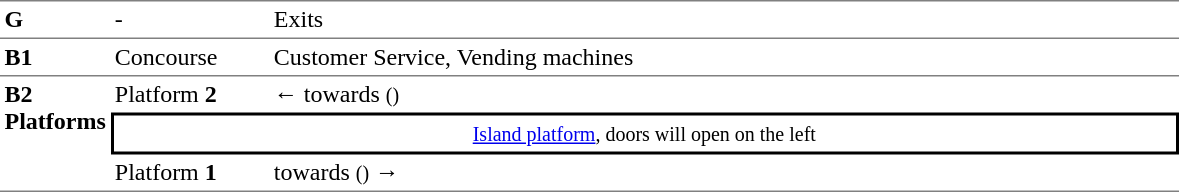<table table border=0 cellspacing=0 cellpadding=3>
<tr>
<td style="border-top:solid 1px gray;" width=50 valign=top><strong>G</strong></td>
<td style="border-top:solid 1px gray;" width=100 valign=top>-</td>
<td style="border-top:solid 1px gray;" width=600 valign=top>Exits</td>
</tr>
<tr>
<td style="border-bottom:solid 1px gray; border-top:solid 1px gray;" valign=top width=50><strong>B1</strong></td>
<td style="border-bottom:solid 1px gray; border-top:solid 1px gray;" valign=top width=100>Concourse<br></td>
<td style="border-bottom:solid 1px gray; border-top:solid 1px gray;" valign=top width=390>Customer Service, Vending machines</td>
</tr>
<tr>
<td style="border-bottom:solid 1px gray;" rowspan="3" valign=top><strong>B2<br>Platforms</strong></td>
<td>Platform <span> <strong>2</strong></span></td>
<td>←  towards  <small>()</small></td>
</tr>
<tr>
<td style="border-right:solid 2px black;border-left:solid 2px black;border-top:solid 2px black;border-bottom:solid 2px black;text-align:center;" colspan=2><small><a href='#'>Island platform</a>, doors will open on the left</small></td>
</tr>
<tr>
<td style="border-bottom:solid 1px gray;">Platform <span> <strong>1</strong></span></td>
<td style="border-bottom:solid 1px gray;">  towards  <small>()</small> →</td>
</tr>
</table>
